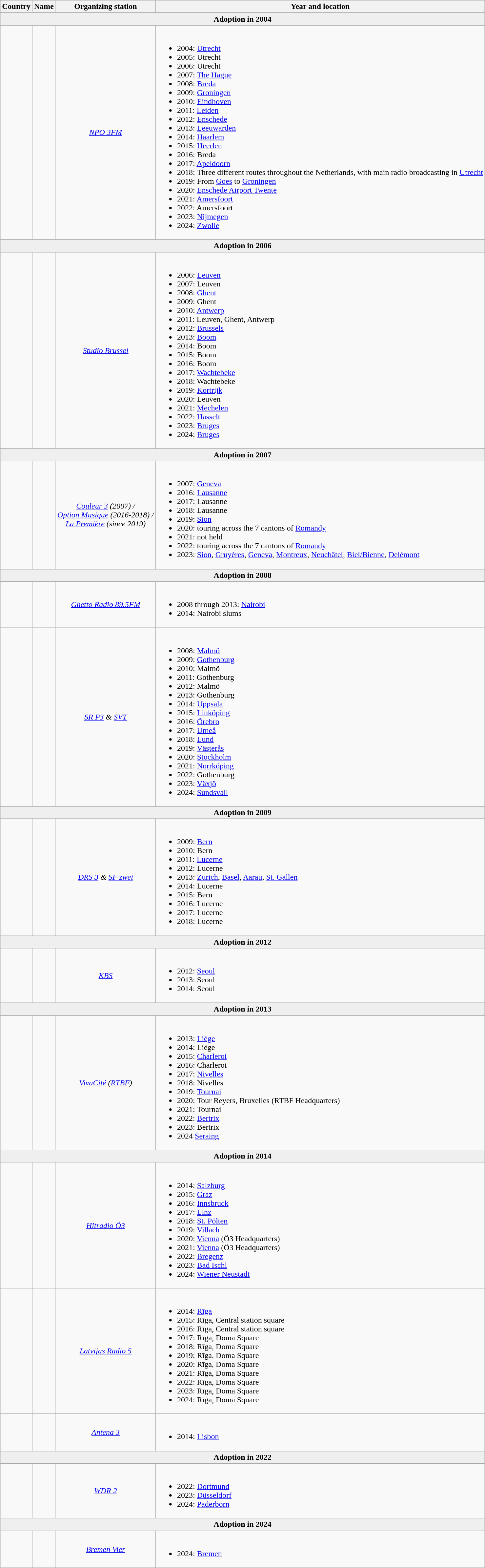<table class="wikitable">
<tr>
<th>Country</th>
<th>Name</th>
<th>Organizing station</th>
<th>Year and location</th>
</tr>
<tr>
<td colspan=4 align=center style="background: #efefef;"><strong>Adoption in 2004</strong></td>
</tr>
<tr>
<td></td>
<td></td>
<td align=center><em><a href='#'>NPO 3FM</a></em></td>
<td align=left><br><ul><li>2004: <a href='#'>Utrecht</a></li><li>2005: Utrecht</li><li>2006: Utrecht</li><li>2007: <a href='#'>The Hague</a></li><li>2008: <a href='#'>Breda</a></li><li>2009: <a href='#'>Groningen</a></li><li>2010: <a href='#'>Eindhoven</a></li><li>2011: <a href='#'>Leiden</a></li><li>2012: <a href='#'>Enschede</a></li><li>2013: <a href='#'>Leeuwarden</a></li><li>2014: <a href='#'>Haarlem</a></li><li>2015: <a href='#'>Heerlen</a></li><li>2016: Breda</li><li>2017: <a href='#'>Apeldoorn</a></li><li>2018: Three different routes throughout the Netherlands, with main radio broadcasting in <a href='#'>Utrecht</a></li><li>2019: From <a href='#'>Goes</a> to <a href='#'>Groningen</a></li><li>2020: <a href='#'>Enschede Airport Twente</a></li><li>2021: <a href='#'>Amersfoort</a></li><li>2022: Amersfoort</li><li>2023: <a href='#'>Nijmegen</a></li><li>2024: <a href='#'>Zwolle</a></li></ul></td>
</tr>
<tr>
<td colspan=4 align=center style="background: #efefef;"><strong>Adoption in 2006</strong></td>
</tr>
<tr>
<td><br></td>
<td></td>
<td align=center><em><a href='#'>Studio Brussel</a></em></td>
<td><br><ul><li>2006: <a href='#'>Leuven</a></li><li>2007: Leuven</li><li>2008: <a href='#'>Ghent</a></li><li>2009: Ghent</li><li>2010: <a href='#'>Antwerp</a></li><li>2011: Leuven, Ghent, Antwerp</li><li>2012: <a href='#'>Brussels</a></li><li>2013: <a href='#'>Boom</a></li><li>2014: Boom</li><li>2015: Boom</li><li>2016: Boom</li><li>2017: <a href='#'>Wachtebeke</a></li><li>2018: Wachtebeke</li><li>2019: <a href='#'>Kortrijk</a></li><li>2020: Leuven</li><li>2021: <a href='#'>Mechelen</a></li><li>2022: <a href='#'>Hasselt</a></li><li>2023: <a href='#'>Bruges</a></li><li>2024: <a href='#'>Bruges</a></li></ul></td>
</tr>
<tr>
<td colspan=4 align=center style="background: #efefef;"><strong>Adoption in 2007</strong></td>
</tr>
<tr>
<td><br></td>
<td></td>
<td align=center><em><a href='#'>Couleur 3</a> (2007) /<br> <a href='#'>Option Musique</a> (2016-2018) /<br> <a href='#'>La Première</a> (since 2019)</em></td>
<td><br><ul><li>2007: <a href='#'>Geneva</a></li><li>2016: <a href='#'>Lausanne</a></li><li>2017: Lausanne</li><li>2018: Lausanne</li><li>2019: <a href='#'>Sion</a></li><li>2020: touring across the 7 cantons of <a href='#'>Romandy</a></li><li>2021: not held</li><li>2022: touring across the 7 cantons of <a href='#'>Romandy</a></li><li>2023: <a href='#'>Sion</a>, <a href='#'>Gruyères</a>, <a href='#'>Geneva</a>, <a href='#'>Montreux</a>, <a href='#'>Neuchâtel</a>, <a href='#'>Biel/Bienne</a>, <a href='#'>Delémont</a></li></ul></td>
</tr>
<tr>
<td colspan=4 align=center style="background: #efefef;"><strong>Adoption in 2008</strong></td>
</tr>
<tr>
<td></td>
<td></td>
<td align=center><em><a href='#'>Ghetto Radio 89.5FM</a></em></td>
<td><br><ul><li>2008 through 2013: <a href='#'>Nairobi</a></li><li>2014: Nairobi slums</li></ul></td>
</tr>
<tr>
<td></td>
<td></td>
<td align=center><em><a href='#'>SR P3</a> & <a href='#'>SVT</a></em></td>
<td><br><ul><li>2008: <a href='#'>Malmö</a></li><li>2009: <a href='#'>Gothenburg</a></li><li>2010: Malmö</li><li>2011: Gothenburg</li><li>2012: Malmö</li><li>2013: Gothenburg</li><li>2014: <a href='#'>Uppsala</a></li><li>2015: <a href='#'>Linköping</a></li><li>2016: <a href='#'>Örebro</a></li><li>2017: <a href='#'>Umeå</a></li><li>2018: <a href='#'>Lund</a></li><li>2019: <a href='#'>Västerås</a></li><li>2020: <a href='#'>Stockholm</a></li><li>2021: <a href='#'>Norrköping</a></li><li>2022: Gothenburg</li><li>2023: <a href='#'>Växjö</a></li><li>2024: <a href='#'>Sundsvall</a></li></ul></td>
</tr>
<tr>
<td colspan=4 align=center style="background: #efefef;"><strong>Adoption in 2009</strong></td>
</tr>
<tr>
<td><br></td>
<td></td>
<td align=center><em><a href='#'>DRS 3</a> & <a href='#'>SF zwei</a></em></td>
<td><br><ul><li>2009: <a href='#'>Bern</a></li><li>2010: Bern</li><li>2011: <a href='#'>Lucerne</a></li><li>2012: Lucerne</li><li>2013: <a href='#'>Zurich</a>, <a href='#'>Basel</a>, <a href='#'>Aarau</a>, <a href='#'>St. Gallen</a></li><li>2014: Lucerne</li><li>2015: Bern</li><li>2016: Lucerne</li><li>2017: Lucerne</li><li>2018: Lucerne</li></ul></td>
</tr>
<tr>
<td colspan=4 align=center style="background: #efefef;"><strong>Adoption in 2012</strong></td>
</tr>
<tr>
<td></td>
<td></td>
<td align=center><em><a href='#'>KBS</a></em></td>
<td><br><ul><li>2012: <a href='#'>Seoul</a></li><li>2013: Seoul</li><li>2014: Seoul</li></ul></td>
</tr>
<tr>
<td colspan=4 align=center style="background: #efefef;"><strong>Adoption in 2013</strong></td>
</tr>
<tr>
<td><br></td>
<td></td>
<td align=center><em><a href='#'>VivaCité</a> (<a href='#'>RTBF</a>)</em></td>
<td><br><ul><li>2013: <a href='#'>Liège</a></li><li>2014: Liège</li><li>2015: <a href='#'>Charleroi</a></li><li>2016: Charleroi</li><li>2017: <a href='#'>Nivelles</a></li><li>2018: Nivelles</li><li>2019: <a href='#'>Tournai</a></li><li>2020: Tour Reyers, Bruxelles (RTBF Headquarters)</li><li>2021: Tournai</li><li>2022: <a href='#'>Bertrix</a></li><li>2023: Bertrix</li><li>2024 <a href='#'>Seraing</a></li></ul></td>
</tr>
<tr>
<td colspan=4 align=center style="background: #efefef;"><strong>Adoption in 2014</strong></td>
</tr>
<tr>
<td></td>
<td></td>
<td align=center><em><a href='#'>Hitradio Ö3</a></em></td>
<td><br><ul><li>2014: <a href='#'>Salzburg</a></li><li>2015: <a href='#'>Graz</a></li><li>2016: <a href='#'>Innsbruck</a></li><li>2017: <a href='#'>Linz</a></li><li>2018: <a href='#'>St. Pölten</a></li><li>2019: <a href='#'>Villach</a></li><li>2020: <a href='#'>Vienna</a> (Ö3 Headquarters)</li><li>2021: <a href='#'>Vienna</a> (Ö3 Headquarters)</li><li>2022: <a href='#'>Bregenz</a></li><li>2023: <a href='#'>Bad Ischl</a></li><li>2024: <a href='#'>Wiener Neustadt</a></li></ul></td>
</tr>
<tr>
<td></td>
<td></td>
<td align=center><em><a href='#'>Latvijas Radio 5</a></em></td>
<td><br><ul><li>2014: <a href='#'>Rīga</a></li><li>2015: Rīga, Central station square</li><li>2016: Rīga, Central station square</li><li>2017: Rīga, Doma Square</li><li>2018: Rīga, Doma Square</li><li>2019: Rīga, Doma Square</li><li>2020: Rīga, Doma Square</li><li>2021: Rīga, Doma Square</li><li>2022: Rīga, Doma Square</li><li>2023: Rīga, Doma Square</li><li>2024: Rīga, Doma Square</li></ul></td>
</tr>
<tr>
<td></td>
<td></td>
<td align=center><em><a href='#'>Antena 3</a></em></td>
<td><br><ul><li>2014: <a href='#'>Lisbon</a></li></ul></td>
</tr>
<tr>
<td colspan=4 align=center style="background: #efefef;"><strong>Adoption in 2022</strong></td>
</tr>
<tr>
<td></td>
<td></td>
<td align=center><em><a href='#'>WDR 2</a></em></td>
<td><br><ul><li>2022: <a href='#'>Dortmund</a></li><li>2023: <a href='#'>Düsseldorf</a></li><li>2024: <a href='#'>Paderborn</a></li></ul></td>
</tr>
<tr>
<td colspan=4 align=center style="background: #efefef;"><strong>Adoption in 2024</strong></td>
</tr>
<tr>
<td></td>
<td></td>
<td align=center><em><a href='#'>Bremen Vier</a></em></td>
<td><br><ul><li>2024: <a href='#'>Bremen</a></li></ul></td>
</tr>
</table>
